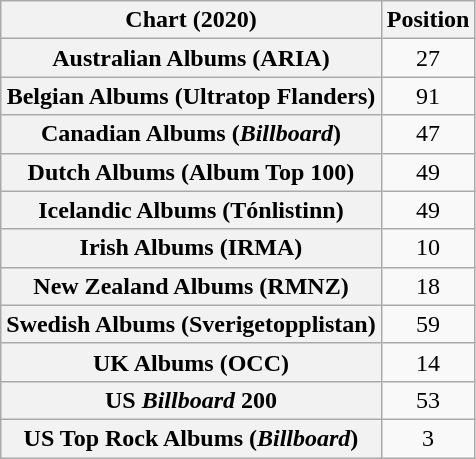<table class="wikitable sortable plainrowheaders" style="text-align:center">
<tr>
<th>Chart (2020)</th>
<th>Position</th>
</tr>
<tr>
<th scope="row">Australian Albums (ARIA)</th>
<td>27</td>
</tr>
<tr>
<th scope="row">Belgian Albums (Ultratop Flanders)</th>
<td>91</td>
</tr>
<tr>
<th scope="row">Canadian Albums (<em>Billboard</em>)</th>
<td>47</td>
</tr>
<tr>
<th scope="row">Dutch Albums (Album Top 100)</th>
<td>49</td>
</tr>
<tr>
<th scope="row">Icelandic Albums (Tónlistinn)</th>
<td>49</td>
</tr>
<tr>
<th scope="row">Irish Albums (IRMA)</th>
<td>10</td>
</tr>
<tr>
<th scope="row">New Zealand Albums (RMNZ)</th>
<td>18</td>
</tr>
<tr>
<th scope="row">Swedish Albums (Sverigetopplistan)</th>
<td>59</td>
</tr>
<tr>
<th scope="row">UK Albums (OCC)</th>
<td>14</td>
</tr>
<tr>
<th scope="row">US <em>Billboard</em> 200</th>
<td>53</td>
</tr>
<tr>
<th scope="row">US Top Rock Albums (<em>Billboard</em>)</th>
<td>3</td>
</tr>
</table>
